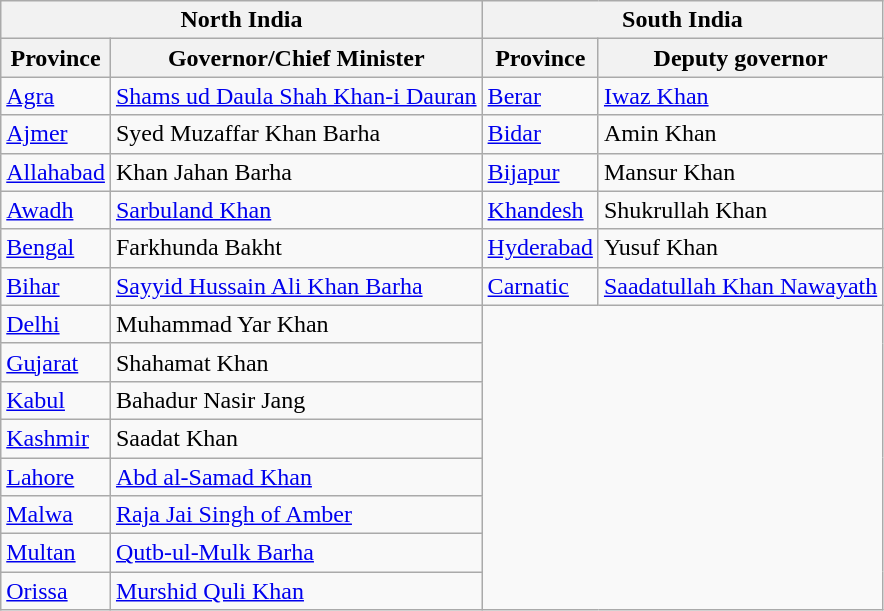<table class="wikitable">
<tr>
<th colspan="2">North India</th>
<th colspan="2">South India</th>
</tr>
<tr>
<th>Province</th>
<th>Governor/Chief Minister</th>
<th>Province</th>
<th>Deputy governor</th>
</tr>
<tr>
<td><a href='#'>Agra</a></td>
<td><a href='#'>Shams ud Daula Shah Khan-i Dauran</a></td>
<td><a href='#'>Berar</a></td>
<td><a href='#'>Iwaz Khan</a></td>
</tr>
<tr>
<td><a href='#'>Ajmer</a></td>
<td>Syed Muzaffar Khan Barha</td>
<td><a href='#'>Bidar</a></td>
<td>Amin Khan</td>
</tr>
<tr>
<td><a href='#'>Allahabad</a></td>
<td>Khan Jahan Barha</td>
<td><a href='#'>Bijapur</a></td>
<td>Mansur Khan</td>
</tr>
<tr>
<td><a href='#'>Awadh</a></td>
<td><a href='#'>Sarbuland Khan</a></td>
<td><a href='#'>Khandesh</a></td>
<td>Shukrullah Khan</td>
</tr>
<tr>
<td><a href='#'>Bengal</a></td>
<td>Farkhunda Bakht</td>
<td><a href='#'>Hyderabad</a></td>
<td>Yusuf Khan</td>
</tr>
<tr>
<td><a href='#'>Bihar</a></td>
<td><a href='#'>Sayyid Hussain Ali Khan Barha</a></td>
<td><a href='#'>Carnatic</a></td>
<td><a href='#'>Saadatullah Khan Nawayath</a></td>
</tr>
<tr>
<td><a href='#'>Delhi</a></td>
<td>Muhammad Yar Khan</td>
</tr>
<tr>
<td><a href='#'>Gujarat</a></td>
<td>Shahamat Khan</td>
</tr>
<tr>
<td><a href='#'>Kabul</a></td>
<td>Bahadur Nasir Jang</td>
</tr>
<tr>
<td><a href='#'>Kashmir</a></td>
<td>Saadat Khan</td>
</tr>
<tr>
<td><a href='#'>Lahore</a></td>
<td><a href='#'>Abd al-Samad Khan</a></td>
</tr>
<tr>
<td><a href='#'>Malwa</a></td>
<td><a href='#'>Raja Jai Singh of Amber</a></td>
</tr>
<tr>
<td><a href='#'>Multan</a></td>
<td><a href='#'>Qutb-ul-Mulk Barha</a></td>
</tr>
<tr>
<td><a href='#'>Orissa</a></td>
<td><a href='#'>Murshid Quli Khan</a></td>
</tr>
</table>
